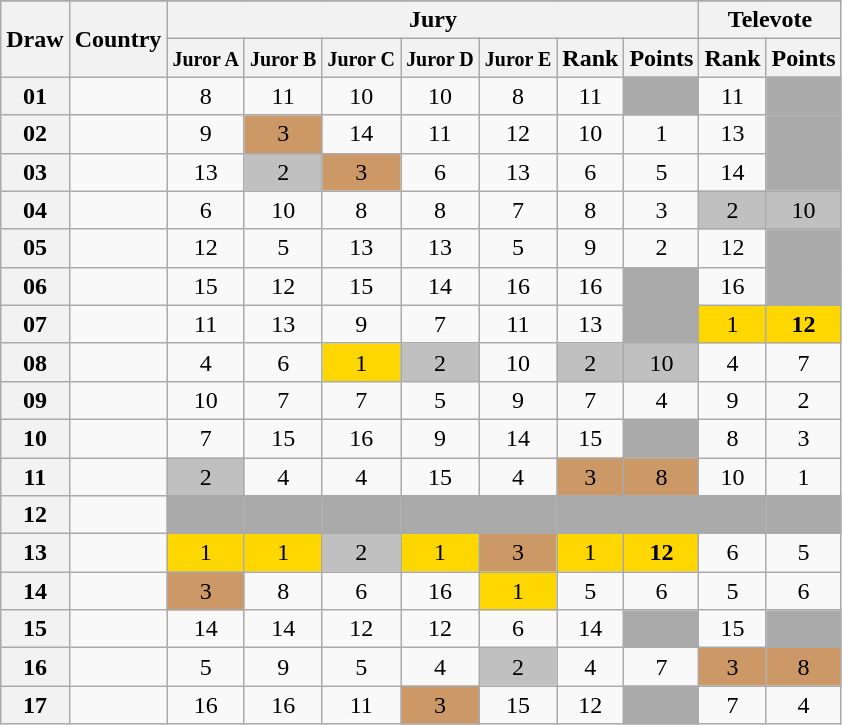<table class="sortable wikitable collapsible plainrowheaders" style="text-align:center;">
<tr>
</tr>
<tr>
<th scope="col" rowspan="2">Draw</th>
<th scope="col" rowspan="2">Country</th>
<th scope="col" colspan="7">Jury</th>
<th scope="col" colspan="2">Televote</th>
</tr>
<tr>
<th scope="col"><small>Juror A</small></th>
<th scope="col"><small>Juror B</small></th>
<th scope="col"><small>Juror C</small></th>
<th scope="col"><small>Juror D</small></th>
<th scope="col"><small>Juror E</small></th>
<th scope="col">Rank</th>
<th scope="col">Points</th>
<th scope="col">Rank</th>
<th scope="col">Points</th>
</tr>
<tr>
<th scope="row" style="text-align:center;">01</th>
<td style="text-align:left;"></td>
<td>8</td>
<td>11</td>
<td>10</td>
<td>10</td>
<td>8</td>
<td>11</td>
<td style="background:#AAAAAA;"></td>
<td>11</td>
<td style="background:#AAAAAA;"></td>
</tr>
<tr>
<th scope="row" style="text-align:center;">02</th>
<td style="text-align:left;"></td>
<td>9</td>
<td style="background:#CC9966;">3</td>
<td>14</td>
<td>11</td>
<td>12</td>
<td>10</td>
<td>1</td>
<td>13</td>
<td style="background:#AAAAAA;"></td>
</tr>
<tr>
<th scope="row" style="text-align:center;">03</th>
<td style="text-align:left;"></td>
<td>13</td>
<td style="background:silver;">2</td>
<td style="background:#CC9966;">3</td>
<td>6</td>
<td>13</td>
<td>6</td>
<td>5</td>
<td>14</td>
<td style="background:#AAAAAA;"></td>
</tr>
<tr>
<th scope="row" style="text-align:center;">04</th>
<td style="text-align:left;"></td>
<td>6</td>
<td>10</td>
<td>8</td>
<td>8</td>
<td>7</td>
<td>8</td>
<td>3</td>
<td style="background:silver;">2</td>
<td style="background:silver;">10</td>
</tr>
<tr>
<th scope="row" style="text-align:center;">05</th>
<td style="text-align:left;"></td>
<td>12</td>
<td>5</td>
<td>13</td>
<td>13</td>
<td>5</td>
<td>9</td>
<td>2</td>
<td>12</td>
<td style="background:#AAAAAA;"></td>
</tr>
<tr>
<th scope="row" style="text-align:center;">06</th>
<td style="text-align:left;"></td>
<td>15</td>
<td>12</td>
<td>15</td>
<td>14</td>
<td>16</td>
<td>16</td>
<td style="background:#AAAAAA;"></td>
<td>16</td>
<td style="background:#AAAAAA;"></td>
</tr>
<tr>
<th scope="row" style="text-align:center;">07</th>
<td style="text-align:left;"></td>
<td>11</td>
<td>13</td>
<td>9</td>
<td>7</td>
<td>11</td>
<td>13</td>
<td style="background:#AAAAAA;"></td>
<td style="background:gold;">1</td>
<td style="background:gold;"><strong>12</strong></td>
</tr>
<tr>
<th scope="row" style="text-align:center;">08</th>
<td style="text-align:left;"></td>
<td>4</td>
<td>6</td>
<td style="background:gold;">1</td>
<td style="background:silver;">2</td>
<td>10</td>
<td style="background:silver;">2</td>
<td style="background:silver;">10</td>
<td>4</td>
<td>7</td>
</tr>
<tr>
<th scope="row" style="text-align:center;">09</th>
<td style="text-align:left;"></td>
<td>10</td>
<td>7</td>
<td>7</td>
<td>5</td>
<td>9</td>
<td>7</td>
<td>4</td>
<td>9</td>
<td>2</td>
</tr>
<tr>
<th scope="row" style="text-align:center;">10</th>
<td style="text-align:left;"></td>
<td>7</td>
<td>15</td>
<td>16</td>
<td>9</td>
<td>14</td>
<td>15</td>
<td style="background:#AAAAAA;"></td>
<td>8</td>
<td>3</td>
</tr>
<tr>
<th scope="row" style="text-align:center;">11</th>
<td style="text-align:left;"></td>
<td style="background:silver;">2</td>
<td>4</td>
<td>4</td>
<td>15</td>
<td>4</td>
<td style="background:#CC9966;">3</td>
<td style="background:#CC9966;">8</td>
<td>10</td>
<td>1</td>
</tr>
<tr class="sortbottom">
<th scope="row" style="text-align:center;">12</th>
<td style="text-align:left;"></td>
<td style="background:#AAAAAA;"></td>
<td style="background:#AAAAAA;"></td>
<td style="background:#AAAAAA;"></td>
<td style="background:#AAAAAA;"></td>
<td style="background:#AAAAAA;"></td>
<td style="background:#AAAAAA;"></td>
<td style="background:#AAAAAA;"></td>
<td style="background:#AAAAAA;"></td>
<td style="background:#AAAAAA;"></td>
</tr>
<tr>
<th scope="row" style="text-align:center;">13</th>
<td style="text-align:left;"></td>
<td style="background:gold;">1</td>
<td style="background:gold;">1</td>
<td style="background:silver;">2</td>
<td style="background:gold;">1</td>
<td style="background:#CC9966;">3</td>
<td style="background:gold;">1</td>
<td style="background:gold;"><strong>12</strong></td>
<td>6</td>
<td>5</td>
</tr>
<tr>
<th scope="row" style="text-align:center;">14</th>
<td style="text-align:left;"></td>
<td style="background:#CC9966;">3</td>
<td>8</td>
<td>6</td>
<td>16</td>
<td style="background:gold;">1</td>
<td>5</td>
<td>6</td>
<td>5</td>
<td>6</td>
</tr>
<tr>
<th scope="row" style="text-align:center;">15</th>
<td style="text-align:left;"></td>
<td>14</td>
<td>14</td>
<td>12</td>
<td>12</td>
<td>6</td>
<td>14</td>
<td style="background:#AAAAAA;"></td>
<td>15</td>
<td style="background:#AAAAAA;"></td>
</tr>
<tr>
<th scope="row" style="text-align:center;">16</th>
<td style="text-align:left;"></td>
<td>5</td>
<td>9</td>
<td>5</td>
<td>4</td>
<td style="background:silver;">2</td>
<td>4</td>
<td>7</td>
<td style="background:#CC9966;">3</td>
<td style="background:#CC9966;">8</td>
</tr>
<tr>
<th scope="row" style="text-align:center;">17</th>
<td style="text-align:left;"></td>
<td>16</td>
<td>16</td>
<td>11</td>
<td style="background:#CC9966;">3</td>
<td>15</td>
<td>12</td>
<td style="background:#AAAAAA;"></td>
<td>7</td>
<td>4</td>
</tr>
</table>
